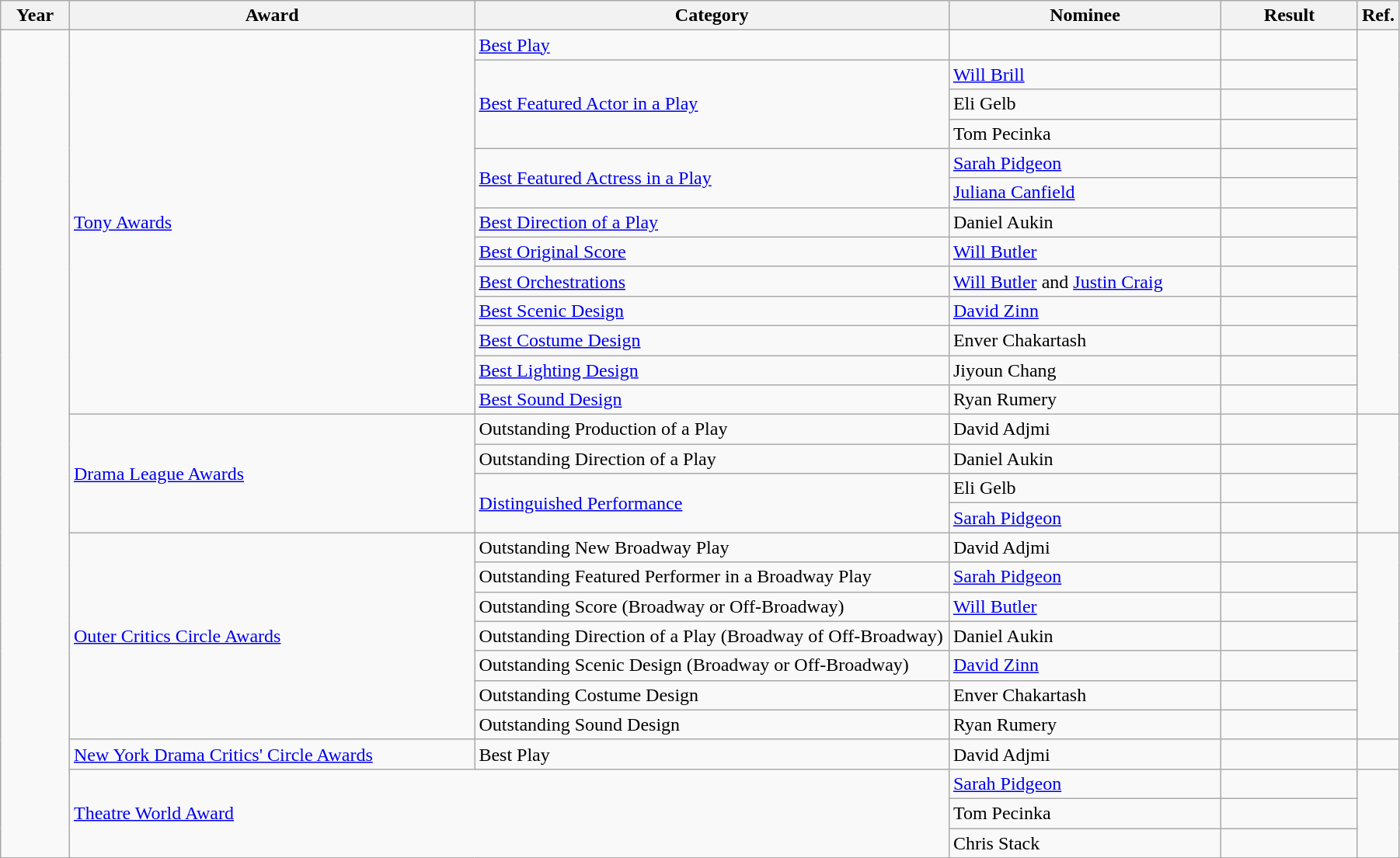<table class="wikitable" width="95%">
<tr>
<th width="5%">Year</th>
<th width="30%">Award</th>
<th width="35%">Category</th>
<th width="20%">Nominee</th>
<th width="10%">Result</th>
<th class=unsortable>Ref.</th>
</tr>
<tr>
<td rowspan=28></td>
<td rowspan=13><a href='#'>Tony Awards</a></td>
<td><a href='#'>Best Play</a></td>
<td></td>
<td></td>
<td rowspan=13></td>
</tr>
<tr>
<td rowspan=3><a href='#'>Best Featured Actor in a Play</a></td>
<td><a href='#'>Will Brill</a></td>
<td></td>
</tr>
<tr>
<td>Eli Gelb</td>
<td></td>
</tr>
<tr>
<td>Tom Pecinka</td>
<td></td>
</tr>
<tr>
<td rowspan=2><a href='#'>Best Featured Actress in a Play</a></td>
<td><a href='#'>Sarah Pidgeon</a></td>
<td></td>
</tr>
<tr>
<td><a href='#'>Juliana Canfield</a></td>
<td></td>
</tr>
<tr>
<td><a href='#'>Best Direction of a Play</a></td>
<td>Daniel Aukin</td>
<td></td>
</tr>
<tr>
<td><a href='#'>Best Original Score</a></td>
<td><a href='#'>Will Butler</a></td>
<td></td>
</tr>
<tr>
<td><a href='#'>Best Orchestrations</a></td>
<td><a href='#'>Will Butler</a> and <a href='#'>Justin Craig</a></td>
<td></td>
</tr>
<tr>
<td><a href='#'>Best Scenic Design</a></td>
<td><a href='#'>David Zinn</a></td>
<td></td>
</tr>
<tr>
<td><a href='#'>Best Costume Design</a></td>
<td>Enver Chakartash</td>
<td></td>
</tr>
<tr>
<td><a href='#'>Best Lighting Design</a></td>
<td>Jiyoun Chang</td>
<td></td>
</tr>
<tr>
<td><a href='#'>Best Sound Design</a></td>
<td>Ryan Rumery</td>
<td></td>
</tr>
<tr>
<td rowspan=4><a href='#'>Drama League Awards</a></td>
<td>Outstanding Production of a Play</td>
<td>David Adjmi</td>
<td></td>
<td rowspan=4></td>
</tr>
<tr>
<td>Outstanding Direction of a Play</td>
<td>Daniel Aukin</td>
<td></td>
</tr>
<tr>
<td rowspan=2><a href='#'>Distinguished Performance</a></td>
<td>Eli Gelb</td>
<td></td>
</tr>
<tr>
<td><a href='#'>Sarah Pidgeon</a></td>
<td></td>
</tr>
<tr>
<td rowspan=7><a href='#'>Outer Critics Circle Awards</a></td>
<td>Outstanding New Broadway Play</td>
<td>David Adjmi</td>
<td></td>
<td rowspan=7></td>
</tr>
<tr>
<td>Outstanding Featured Performer in a Broadway Play</td>
<td><a href='#'>Sarah Pidgeon</a></td>
<td></td>
</tr>
<tr>
<td>Outstanding Score (Broadway or Off-Broadway)</td>
<td><a href='#'>Will Butler</a></td>
<td></td>
</tr>
<tr>
<td>Outstanding Direction of a Play (Broadway of Off-Broadway)</td>
<td>Daniel Aukin</td>
<td></td>
</tr>
<tr>
<td>Outstanding Scenic Design (Broadway or Off-Broadway)</td>
<td><a href='#'>David Zinn</a></td>
<td></td>
</tr>
<tr>
<td>Outstanding Costume Design</td>
<td>Enver Chakartash</td>
<td></td>
</tr>
<tr>
<td>Outstanding Sound Design</td>
<td>Ryan Rumery</td>
<td></td>
</tr>
<tr>
<td><a href='#'>New York Drama Critics' Circle Awards</a></td>
<td>Best Play</td>
<td>David Adjmi</td>
<td></td>
<td></td>
</tr>
<tr>
<td colspan="2" rowspan=3><a href='#'>Theatre World Award</a></td>
<td><a href='#'>Sarah Pidgeon</a></td>
<td></td>
<td rowspan=3></td>
</tr>
<tr>
<td>Tom Pecinka</td>
<td></td>
</tr>
<tr>
<td>Chris Stack</td>
<td></td>
</tr>
</table>
